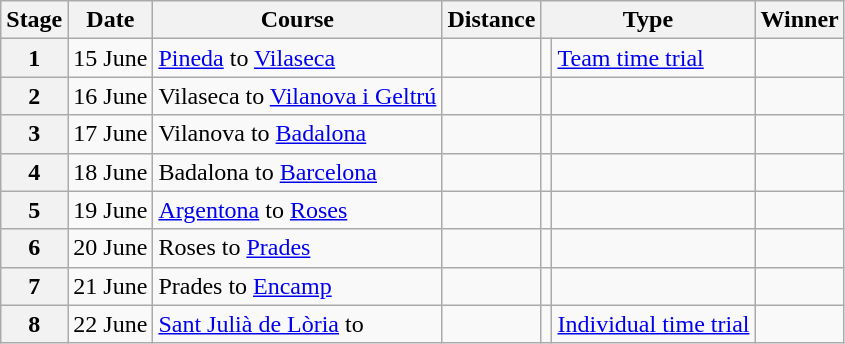<table class="wikitable">
<tr>
<th scope="col">Stage</th>
<th scope="col">Date</th>
<th scope="col">Course</th>
<th scope="col">Distance</th>
<th scope="col" colspan="2">Type</th>
<th scope="col">Winner</th>
</tr>
<tr>
<th scope="row">1</th>
<td style="text-align:right;">15 June</td>
<td><a href='#'>Pineda</a> to <a href='#'>Vilaseca</a></td>
<td></td>
<td></td>
<td><a href='#'>Team time trial</a></td>
<td></td>
</tr>
<tr>
<th scope="row">2</th>
<td style="text-align:right;">16 June</td>
<td>Vilaseca to <a href='#'>Vilanova i Geltrú</a></td>
<td></td>
<td></td>
<td></td>
<td></td>
</tr>
<tr>
<th scope="row">3</th>
<td style="text-align:right;">17 June</td>
<td>Vilanova to <a href='#'>Badalona</a></td>
<td></td>
<td></td>
<td></td>
<td></td>
</tr>
<tr>
<th scope="row">4</th>
<td style="text-align:right;">18 June</td>
<td>Badalona to <a href='#'>Barcelona</a></td>
<td></td>
<td></td>
<td></td>
<td></td>
</tr>
<tr>
<th scope="row">5</th>
<td style="text-align:right;">19 June</td>
<td><a href='#'>Argentona</a> to <a href='#'>Roses</a></td>
<td></td>
<td></td>
<td></td>
<td></td>
</tr>
<tr>
<th scope="row">6</th>
<td style="text-align:right;">20 June</td>
<td>Roses to <a href='#'>Prades</a></td>
<td></td>
<td></td>
<td></td>
<td></td>
</tr>
<tr>
<th scope="row">7</th>
<td style="text-align:right;">21 June</td>
<td>Prades to <a href='#'>Encamp</a></td>
<td></td>
<td></td>
<td></td>
<td></td>
</tr>
<tr>
<th scope="row">8</th>
<td style="text-align:right;">22 June</td>
<td><a href='#'>Sant Julià de Lòria</a> to </td>
<td></td>
<td></td>
<td><a href='#'>Individual time trial</a></td>
<td></td>
</tr>
</table>
